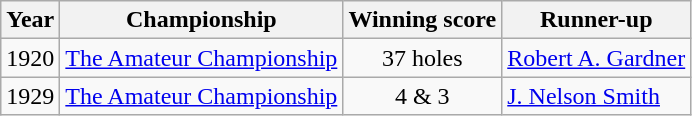<table class="wikitable">
<tr>
<th>Year</th>
<th>Championship</th>
<th>Winning score</th>
<th>Runner-up</th>
</tr>
<tr>
<td>1920</td>
<td><a href='#'>The Amateur Championship</a></td>
<td align=center>37 holes</td>
<td> <a href='#'>Robert A. Gardner</a></td>
</tr>
<tr>
<td>1929</td>
<td><a href='#'>The Amateur Championship</a></td>
<td align=center>4 & 3</td>
<td> <a href='#'>J. Nelson Smith</a></td>
</tr>
</table>
